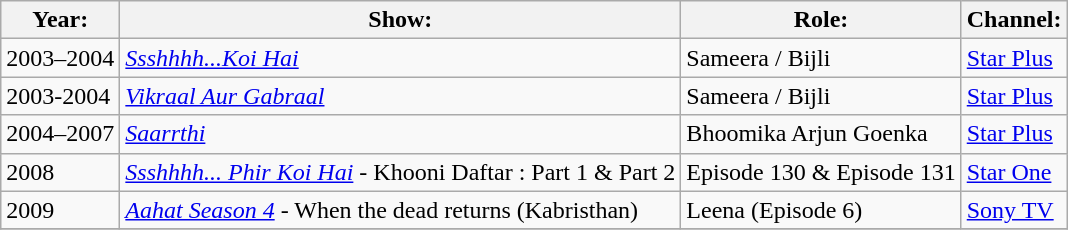<table class="wikitable">
<tr>
<th>Year:</th>
<th>Show:</th>
<th>Role:</th>
<th>Channel:</th>
</tr>
<tr>
<td>2003–2004</td>
<td><em><a href='#'>Ssshhhh...Koi Hai</a></em></td>
<td>Sameera / Bijli</td>
<td><a href='#'>Star Plus</a></td>
</tr>
<tr>
<td>2003-2004</td>
<td><em><a href='#'>Vikraal Aur Gabraal</a></em></td>
<td>Sameera / Bijli</td>
<td><a href='#'>Star Plus</a></td>
</tr>
<tr>
<td>2004–2007</td>
<td><em><a href='#'>Saarrthi</a></em></td>
<td>Bhoomika Arjun Goenka</td>
<td><a href='#'>Star Plus</a></td>
</tr>
<tr>
<td>2008</td>
<td><em><a href='#'>Ssshhhh... Phir Koi Hai</a></em> - Khooni Daftar : Part 1 & Part 2</td>
<td>Episode 130 & Episode 131</td>
<td><a href='#'>Star One</a></td>
</tr>
<tr>
<td>2009</td>
<td><em><a href='#'>Aahat Season 4</a></em> - When the dead returns (Kabristhan)</td>
<td>Leena (Episode 6)</td>
<td><a href='#'>Sony TV</a></td>
</tr>
<tr>
</tr>
</table>
